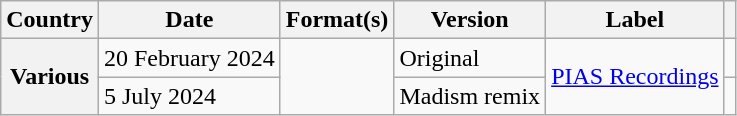<table class="wikitable plainrowheaders">
<tr>
<th scope="col">Country</th>
<th scope="col">Date</th>
<th scope="col">Format(s)</th>
<th scope="col">Version</th>
<th scope="col">Label</th>
<th scope="col"></th>
</tr>
<tr>
<th scope="row" rowspan="2">Various</th>
<td>20 February 2024</td>
<td rowspan="2"></td>
<td>Original</td>
<td rowspan="2"><a href='#'>PIAS Recordings</a></td>
<td></td>
</tr>
<tr>
<td>5 July 2024</td>
<td>Madism remix</td>
<td></td>
</tr>
</table>
